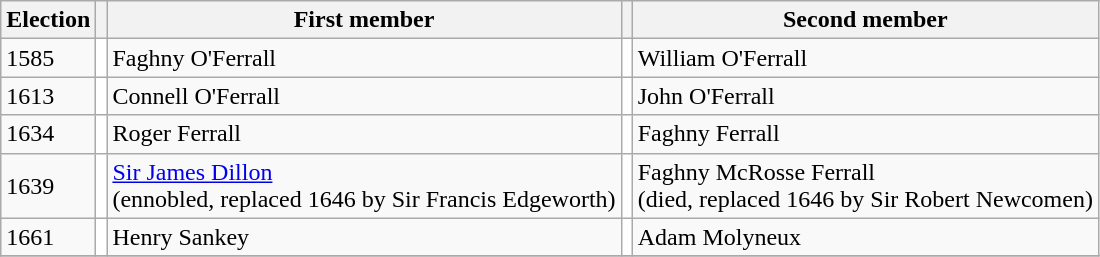<table class="wikitable">
<tr>
<th>Election</th>
<th></th>
<th>First member</th>
<th></th>
<th>Second member</th>
</tr>
<tr>
<td>1585</td>
<td style="background-color: white"></td>
<td>Faghny O'Ferrall</td>
<td style="background-color: white"></td>
<td>William O'Ferrall</td>
</tr>
<tr>
<td>1613</td>
<td style="background-color: white"></td>
<td>Connell O'Ferrall</td>
<td style="background-color: white"></td>
<td>John O'Ferrall</td>
</tr>
<tr>
<td>1634</td>
<td style="background-color: white"></td>
<td>Roger Ferrall</td>
<td style="background-color: white"></td>
<td>Faghny Ferrall</td>
</tr>
<tr>
<td>1639</td>
<td style="background-color: white"></td>
<td><a href='#'>Sir James Dillon</a> <br>(ennobled, replaced 1646 by Sir Francis Edgeworth)</td>
<td style="background-color: white"></td>
<td>Faghny McRosse Ferrall <br>(died, replaced 1646 by Sir Robert Newcomen)</td>
</tr>
<tr>
<td>1661</td>
<td style="background-color: white"></td>
<td>Henry Sankey</td>
<td style="background-color: white"></td>
<td>Adam Molyneux</td>
</tr>
<tr>
</tr>
</table>
